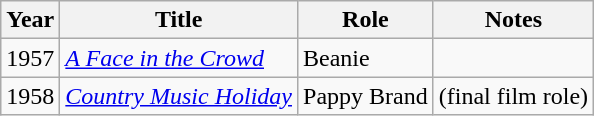<table class="wikitable">
<tr>
<th>Year</th>
<th>Title</th>
<th>Role</th>
<th>Notes</th>
</tr>
<tr>
<td>1957</td>
<td><em><a href='#'>A Face in the Crowd</a></em></td>
<td>Beanie</td>
<td></td>
</tr>
<tr>
<td>1958</td>
<td><em><a href='#'>Country Music Holiday</a></em></td>
<td>Pappy Brand</td>
<td>(final film role)</td>
</tr>
</table>
